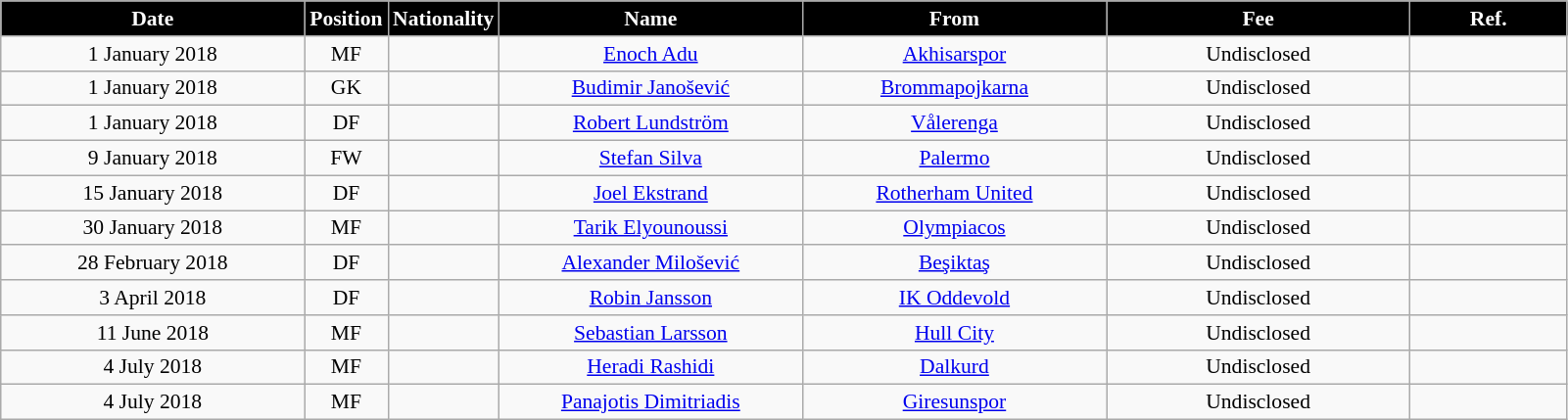<table class="wikitable"  style="text-align:center; font-size:90%; ">
<tr>
<th style="background:#000000; color:white; width:200px;">Date</th>
<th style="background:#000000; color:white; width:50px;">Position</th>
<th style="background:#000000; color:white; width:50px;">Nationality</th>
<th style="background:#000000; color:white; width:200px;">Name</th>
<th style="background:#000000; color:white; width:200px;">From</th>
<th style="background:#000000; color:white; width:200px;">Fee</th>
<th style="background:#000000; color:white; width:100px;">Ref.</th>
</tr>
<tr>
<td>1 January 2018</td>
<td>MF</td>
<td></td>
<td><a href='#'>Enoch Adu</a></td>
<td><a href='#'>Akhisarspor</a></td>
<td>Undisclosed</td>
<td></td>
</tr>
<tr>
<td>1 January 2018</td>
<td>GK</td>
<td></td>
<td><a href='#'>Budimir Janošević</a></td>
<td><a href='#'>Brommapojkarna</a></td>
<td>Undisclosed</td>
<td></td>
</tr>
<tr>
<td>1 January 2018</td>
<td>DF</td>
<td></td>
<td><a href='#'>Robert Lundström</a></td>
<td><a href='#'>Vålerenga</a></td>
<td>Undisclosed</td>
<td></td>
</tr>
<tr>
<td>9 January 2018</td>
<td>FW</td>
<td></td>
<td><a href='#'>Stefan Silva</a></td>
<td><a href='#'>Palermo</a></td>
<td>Undisclosed</td>
<td></td>
</tr>
<tr>
<td>15 January 2018</td>
<td>DF</td>
<td></td>
<td><a href='#'>Joel Ekstrand</a></td>
<td><a href='#'>Rotherham United</a></td>
<td>Undisclosed</td>
<td></td>
</tr>
<tr>
<td>30 January 2018</td>
<td>MF</td>
<td></td>
<td><a href='#'>Tarik Elyounoussi</a></td>
<td><a href='#'>Olympiacos</a></td>
<td>Undisclosed</td>
<td></td>
</tr>
<tr>
<td>28 February 2018</td>
<td>DF</td>
<td></td>
<td><a href='#'>Alexander Milošević</a></td>
<td><a href='#'>Beşiktaş</a></td>
<td>Undisclosed</td>
<td></td>
</tr>
<tr>
<td>3 April 2018</td>
<td>DF</td>
<td></td>
<td><a href='#'>Robin Jansson</a></td>
<td><a href='#'>IK Oddevold</a></td>
<td>Undisclosed</td>
<td></td>
</tr>
<tr>
<td>11 June 2018</td>
<td>MF</td>
<td></td>
<td><a href='#'>Sebastian Larsson</a></td>
<td><a href='#'>Hull City</a></td>
<td>Undisclosed</td>
<td></td>
</tr>
<tr>
<td>4 July 2018</td>
<td>MF</td>
<td></td>
<td><a href='#'>Heradi Rashidi</a></td>
<td><a href='#'>Dalkurd</a></td>
<td>Undisclosed</td>
<td></td>
</tr>
<tr>
<td>4 July 2018</td>
<td>MF</td>
<td></td>
<td><a href='#'>Panajotis Dimitriadis</a></td>
<td><a href='#'>Giresunspor</a></td>
<td>Undisclosed</td>
<td></td>
</tr>
</table>
